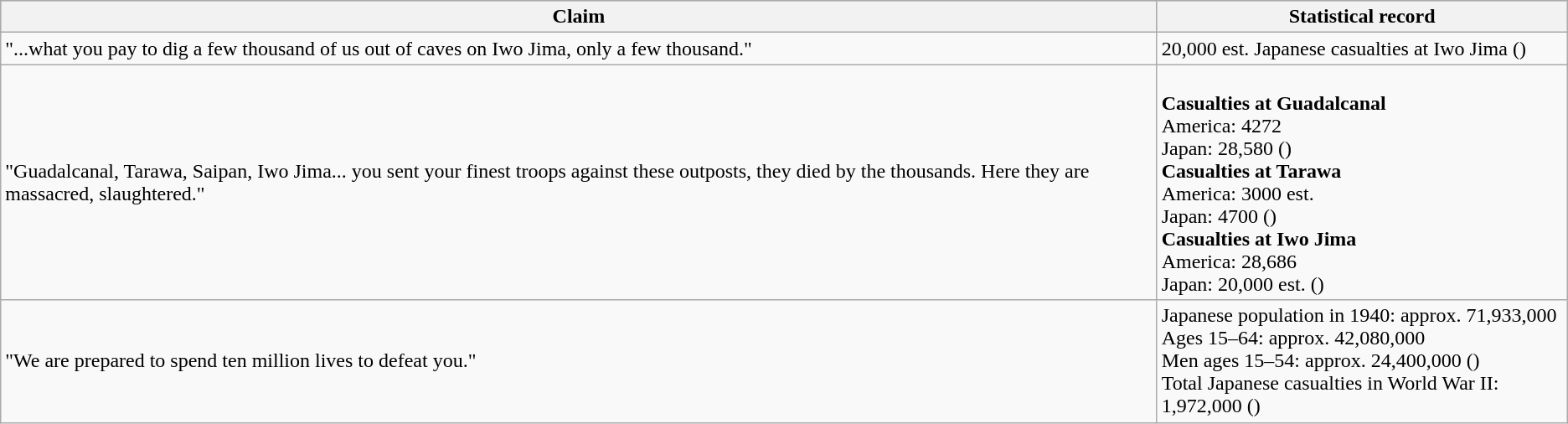<table class="wikitable">
<tr style="background:#ccc; text-align:center;">
<th>Claim</th>
<th>Statistical record</th>
</tr>
<tr>
<td>"...what you pay to dig a few thousand of us out of caves on Iwo Jima, only a few thousand."</td>
<td>20,000 est. Japanese casualties at Iwo Jima ()</td>
</tr>
<tr>
<td>"Guadalcanal, Tarawa, Saipan, Iwo Jima... you sent your finest troops against these outposts, they died by the thousands. Here they are massacred, slaughtered."</td>
<td><br><strong>Casualties at Guadalcanal</strong>
<br>America: 4272
<br>Japan: 28,580 ()
<br><strong>Casualties at Tarawa</strong>
<br>America: 3000 est.
<br>Japan: 4700 ()
<br><strong>Casualties at Iwo Jima</strong>
<br>America: 28,686
<br>Japan: 20,000 est. ()</td>
</tr>
<tr>
<td>"We are prepared to spend ten million lives to defeat you."</td>
<td>Japanese population in 1940: approx. 71,933,000<br>Ages 15–64: approx. 42,080,000<br>Men ages 15–54: approx. 24,400,000 ()<br> Total Japanese casualties in World War II: 1,972,000 ()</td>
</tr>
</table>
